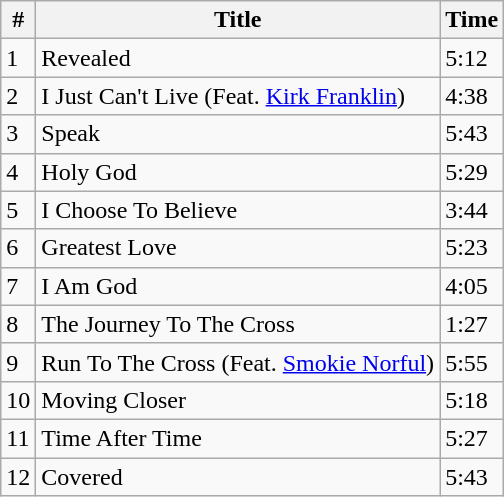<table class="wikitable">
<tr>
<th>#</th>
<th>Title</th>
<th>Time</th>
</tr>
<tr>
<td>1</td>
<td align=left>Revealed</td>
<td align=left>5:12</td>
</tr>
<tr>
<td>2</td>
<td align=left>I Just Can't Live (Feat. <a href='#'>Kirk Franklin</a>)</td>
<td align=left>4:38</td>
</tr>
<tr>
<td>3</td>
<td align=left>Speak</td>
<td align=left>5:43</td>
</tr>
<tr>
<td>4</td>
<td align=left>Holy God</td>
<td align=left>5:29</td>
</tr>
<tr>
<td>5</td>
<td align=left>I Choose To Believe</td>
<td align=left>3:44</td>
</tr>
<tr>
<td>6</td>
<td align=left>Greatest Love</td>
<td align=left>5:23</td>
</tr>
<tr>
<td>7</td>
<td align=left>I Am God</td>
<td align=left>4:05</td>
</tr>
<tr>
<td>8</td>
<td align=left>The Journey To The Cross</td>
<td align=left>1:27</td>
</tr>
<tr>
<td>9</td>
<td align=left>Run To The Cross (Feat. <a href='#'>Smokie Norful</a>)</td>
<td align=left>5:55</td>
</tr>
<tr>
<td>10</td>
<td align=left>Moving Closer</td>
<td align=left>5:18</td>
</tr>
<tr>
<td>11</td>
<td align=left>Time After Time</td>
<td align=left>5:27</td>
</tr>
<tr>
<td>12</td>
<td align=left>Covered</td>
<td align=left>5:43</td>
</tr>
</table>
